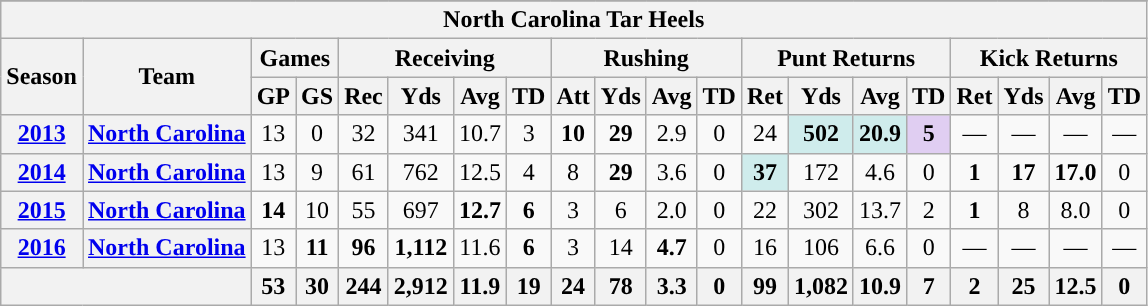<table class="wikitable" style="text-align:center;">
<tr College statistics>
</tr>
<tr>
<th colspan="20">North Carolina Tar Heels</th>
</tr>
<tr>
<th rowspan="2">Season</th>
<th rowspan="2">Team</th>
<th colspan="2">Games</th>
<th colspan="4">Receiving</th>
<th colspan="4">Rushing</th>
<th colspan="4">Punt Returns</th>
<th colspan="4">Kick Returns</th>
</tr>
<tr>
<th>GP</th>
<th>GS</th>
<th>Rec</th>
<th>Yds</th>
<th>Avg</th>
<th>TD</th>
<th>Att</th>
<th>Yds</th>
<th>Avg</th>
<th>TD</th>
<th>Ret</th>
<th>Yds</th>
<th>Avg</th>
<th>TD</th>
<th>Ret</th>
<th>Yds</th>
<th>Avg</th>
<th>TD</th>
</tr>
<tr>
<th><a href='#'>2013</a></th>
<th><a href='#'>North Carolina</a></th>
<td>13</td>
<td>0</td>
<td>32</td>
<td>341</td>
<td>10.7</td>
<td>3</td>
<td><strong>10</strong></td>
<td><strong>29</strong></td>
<td>2.9</td>
<td>0</td>
<td>24</td>
<td style="background:#cfecec;"><strong>502</strong></td>
<td style="background:#cfecec;"><strong>20.9</strong></td>
<td style="background:#e0cef2;"><strong>5</strong></td>
<td>—</td>
<td>—</td>
<td>—</td>
<td>—</td>
</tr>
<tr>
<th><a href='#'>2014</a></th>
<th><a href='#'>North Carolina</a></th>
<td>13</td>
<td>9</td>
<td>61</td>
<td>762</td>
<td>12.5</td>
<td>4</td>
<td>8</td>
<td><strong>29</strong></td>
<td>3.6</td>
<td>0</td>
<td style="background:#cfecec;"><strong>37</strong></td>
<td>172</td>
<td>4.6</td>
<td>0</td>
<td><strong>1</strong></td>
<td><strong>17</strong></td>
<td><strong>17.0</strong></td>
<td>0</td>
</tr>
<tr>
<th><a href='#'>2015</a></th>
<th><a href='#'>North Carolina</a></th>
<td><strong>14</strong></td>
<td>10</td>
<td>55</td>
<td>697</td>
<td><strong>12.7</strong></td>
<td><strong>6</strong></td>
<td>3</td>
<td>6</td>
<td>2.0</td>
<td>0</td>
<td>22</td>
<td>302</td>
<td>13.7</td>
<td>2</td>
<td><strong>1</strong></td>
<td>8</td>
<td>8.0</td>
<td>0</td>
</tr>
<tr>
<th><a href='#'>2016</a></th>
<th><a href='#'>North Carolina</a></th>
<td>13</td>
<td><strong>11</strong></td>
<td><strong>96</strong></td>
<td><strong>1,112</strong></td>
<td>11.6</td>
<td><strong>6</strong></td>
<td>3</td>
<td>14</td>
<td><strong>4.7</strong></td>
<td>0</td>
<td>16</td>
<td>106</td>
<td>6.6</td>
<td>0</td>
<td>—</td>
<td>—</td>
<td>—</td>
<td>—</td>
</tr>
<tr>
<th colspan="2"></th>
<th>53</th>
<th>30</th>
<th>244</th>
<th>2,912</th>
<th>11.9</th>
<th>19</th>
<th>24</th>
<th>78</th>
<th>3.3</th>
<th>0</th>
<th>99</th>
<th>1,082</th>
<th>10.9</th>
<th>7</th>
<th>2</th>
<th>25</th>
<th>12.5</th>
<th>0</th>
</tr>
</table>
